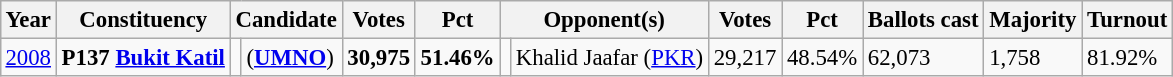<table class="wikitable" style="margin:0.5em ; font-size:95%">
<tr>
<th>Year</th>
<th>Constituency</th>
<th colspan=2>Candidate</th>
<th>Votes</th>
<th>Pct</th>
<th colspan=2>Opponent(s)</th>
<th>Votes</th>
<th>Pct</th>
<th>Ballots cast</th>
<th>Majority</th>
<th>Turnout</th>
</tr>
<tr>
<td><a href='#'>2008</a></td>
<td><strong>P137 <a href='#'>Bukit Katil</a></strong></td>
<td></td>
<td> (<a href='#'><strong>UMNO</strong></a>)</td>
<td align="right"><strong>30,975</strong></td>
<td><strong>51.46%</strong></td>
<td></td>
<td>Khalid Jaafar (<a href='#'>PKR</a>)</td>
<td align="right">29,217</td>
<td>48.54%</td>
<td>62,073</td>
<td>1,758</td>
<td>81.92%</td>
</tr>
</table>
